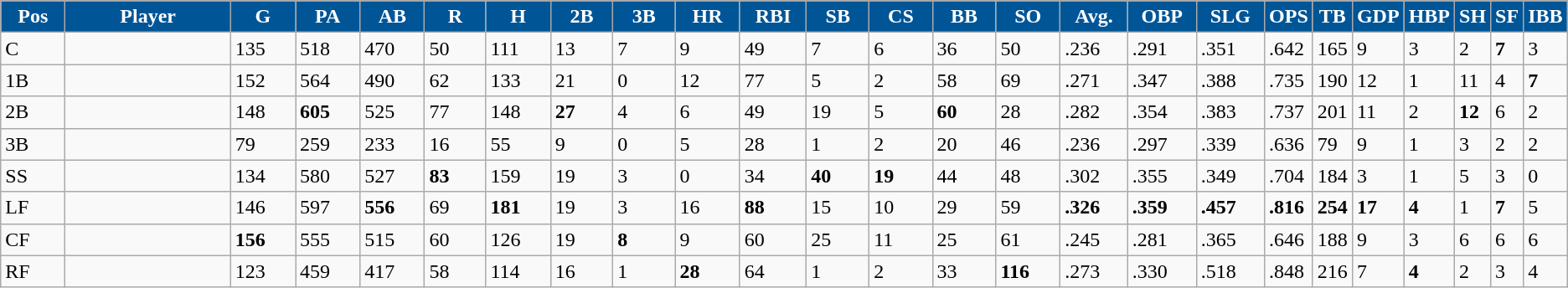<table class="wikitable sortable">
<tr>
<th style="background:#005596; color:#FFF; width:5%;">Pos</th>
<th style="background:#005596; color:#FFF; width:14%;">Player</th>
<th style="background:#005596; color:#FFF; width:5%;">G</th>
<th style="background:#005596; color:#FFF; width:5%;">PA</th>
<th style="background:#005596; color:#FFF; width:5%;">AB</th>
<th style="background:#005596; color:#FFF; width:5%;">R</th>
<th style="background:#005596; color:#FFF; width:5%;">H</th>
<th style="background:#005596; color:#FFF; width:5%;">2B</th>
<th style="background:#005596; color:#FFF; width:5%;">3B</th>
<th style="background:#005596; color:#FFF; width:5%;">HR</th>
<th style="background:#005596; color:#FFF; width:5%;">RBI</th>
<th style="background:#005596; color:#FFF; width:5%;">SB</th>
<th style="background:#005596; color:#FFF; width:5%;">CS</th>
<th style="background:#005596; color:#FFF; width:5%;">BB</th>
<th style="background:#005596; color:#FFF; width:5%;">SO</th>
<th style="background:#005596; color:#FFF; width:5%;">Avg.</th>
<th style="background:#005596; color:#FFF; width:5%;">OBP</th>
<th style="background:#005596; color:#FFF; width:5%;">SLG</th>
<th style="background:#005596; color:#FFF; width:5%;">OPS</th>
<th style="background:#005596; color:#FFF; width:5%;">TB</th>
<th style="background:#005596; color:#FFF; width:5%;">GDP</th>
<th style="background:#005596; color:#FFF; width:5%;">HBP</th>
<th style="background:#005596; color:#FFF; width:5%;">SH</th>
<th style="background:#005596; color:#FFF; width:5%;">SF</th>
<th style="background:#005596; color:#FFF; width:5%;">IBB</th>
</tr>
<tr>
<td>C</td>
<td></td>
<td>135</td>
<td>518</td>
<td>470</td>
<td>50</td>
<td>111</td>
<td>13</td>
<td>7</td>
<td>9</td>
<td>49</td>
<td>7</td>
<td>6</td>
<td>36</td>
<td>50</td>
<td>.236</td>
<td>.291</td>
<td>.351</td>
<td>.642</td>
<td>165</td>
<td>9</td>
<td>3</td>
<td>2</td>
<td><strong>7</strong></td>
<td>3</td>
</tr>
<tr>
<td>1B</td>
<td></td>
<td>152</td>
<td>564</td>
<td>490</td>
<td>62</td>
<td>133</td>
<td>21</td>
<td>0</td>
<td>12</td>
<td>77</td>
<td>5</td>
<td>2</td>
<td>58</td>
<td>69</td>
<td>.271</td>
<td>.347</td>
<td>.388</td>
<td>.735</td>
<td>190</td>
<td>12</td>
<td>1</td>
<td>11</td>
<td>4</td>
<td><strong>7</strong></td>
</tr>
<tr>
<td>2B</td>
<td></td>
<td>148</td>
<td><strong>605</strong></td>
<td>525</td>
<td>77</td>
<td>148</td>
<td><strong>27</strong></td>
<td>4</td>
<td>6</td>
<td>49</td>
<td>19</td>
<td>5</td>
<td><strong>60</strong></td>
<td>28</td>
<td>.282</td>
<td>.354</td>
<td>.383</td>
<td>.737</td>
<td>201</td>
<td>11</td>
<td>2</td>
<td><strong>12</strong></td>
<td>6</td>
<td>2</td>
</tr>
<tr>
<td>3B</td>
<td></td>
<td>79</td>
<td>259</td>
<td>233</td>
<td>16</td>
<td>55</td>
<td>9</td>
<td>0</td>
<td>5</td>
<td>28</td>
<td>1</td>
<td>2</td>
<td>20</td>
<td>46</td>
<td>.236</td>
<td>.297</td>
<td>.339</td>
<td>.636</td>
<td>79</td>
<td>9</td>
<td>1</td>
<td>3</td>
<td>2</td>
<td>2</td>
</tr>
<tr>
<td>SS</td>
<td></td>
<td>134</td>
<td>580</td>
<td>527</td>
<td><strong>83</strong></td>
<td>159</td>
<td>19</td>
<td>3</td>
<td>0</td>
<td>34</td>
<td><strong>40</strong></td>
<td><strong>19</strong></td>
<td>44</td>
<td>48</td>
<td>.302</td>
<td>.355</td>
<td>.349</td>
<td>.704</td>
<td>184</td>
<td>3</td>
<td>1</td>
<td>5</td>
<td>3</td>
<td>0</td>
</tr>
<tr>
<td>LF</td>
<td></td>
<td>146</td>
<td>597</td>
<td><strong>556</strong></td>
<td>69</td>
<td><strong>181</strong></td>
<td>19</td>
<td>3</td>
<td>16</td>
<td><strong>88</strong></td>
<td>15</td>
<td>10</td>
<td>29</td>
<td>59</td>
<td><strong>.326</strong></td>
<td><strong>.359</strong></td>
<td><strong>.457</strong></td>
<td><strong>.816</strong></td>
<td><strong>254</strong></td>
<td><strong>17</strong></td>
<td><strong>4</strong></td>
<td>1</td>
<td><strong>7</strong></td>
<td>5</td>
</tr>
<tr>
<td>CF</td>
<td></td>
<td><strong>156</strong></td>
<td>555</td>
<td>515</td>
<td>60</td>
<td>126</td>
<td>19</td>
<td><strong>8</strong></td>
<td>9</td>
<td>60</td>
<td>25</td>
<td>11</td>
<td>25</td>
<td>61</td>
<td>.245</td>
<td>.281</td>
<td>.365</td>
<td>.646</td>
<td>188</td>
<td>9</td>
<td>3</td>
<td>6</td>
<td>6</td>
<td>6</td>
</tr>
<tr>
<td>RF</td>
<td></td>
<td>123</td>
<td>459</td>
<td>417</td>
<td>58</td>
<td>114</td>
<td>16</td>
<td>1</td>
<td><strong>28</strong></td>
<td>64</td>
<td>1</td>
<td>2</td>
<td>33</td>
<td><strong>116</strong></td>
<td>.273</td>
<td>.330</td>
<td>.518</td>
<td>.848</td>
<td>216</td>
<td>7</td>
<td><strong>4</strong></td>
<td>2</td>
<td>3</td>
<td>4</td>
</tr>
</table>
